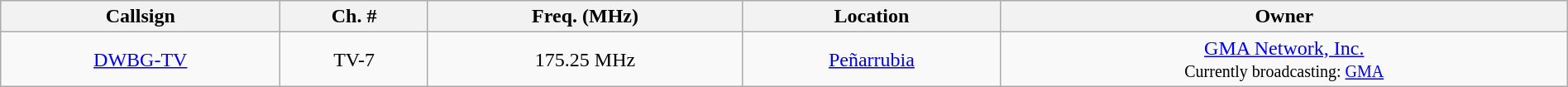<table class="wikitable" style="width:100%; text-align:center;">
<tr>
<th>Callsign</th>
<th>Ch. #</th>
<th>Freq. (MHz)</th>
<th>Location</th>
<th>Owner</th>
</tr>
<tr>
<td><a href='#'>DWBG-TV</a></td>
<td>TV-7</td>
<td>175.25 MHz</td>
<td><a href='#'>Peñarrubia</a></td>
<td><a href='#'>GMA Network, Inc.</a><br><small>Currently broadcasting: <a href='#'>GMA</a></small></td>
</tr>
</table>
